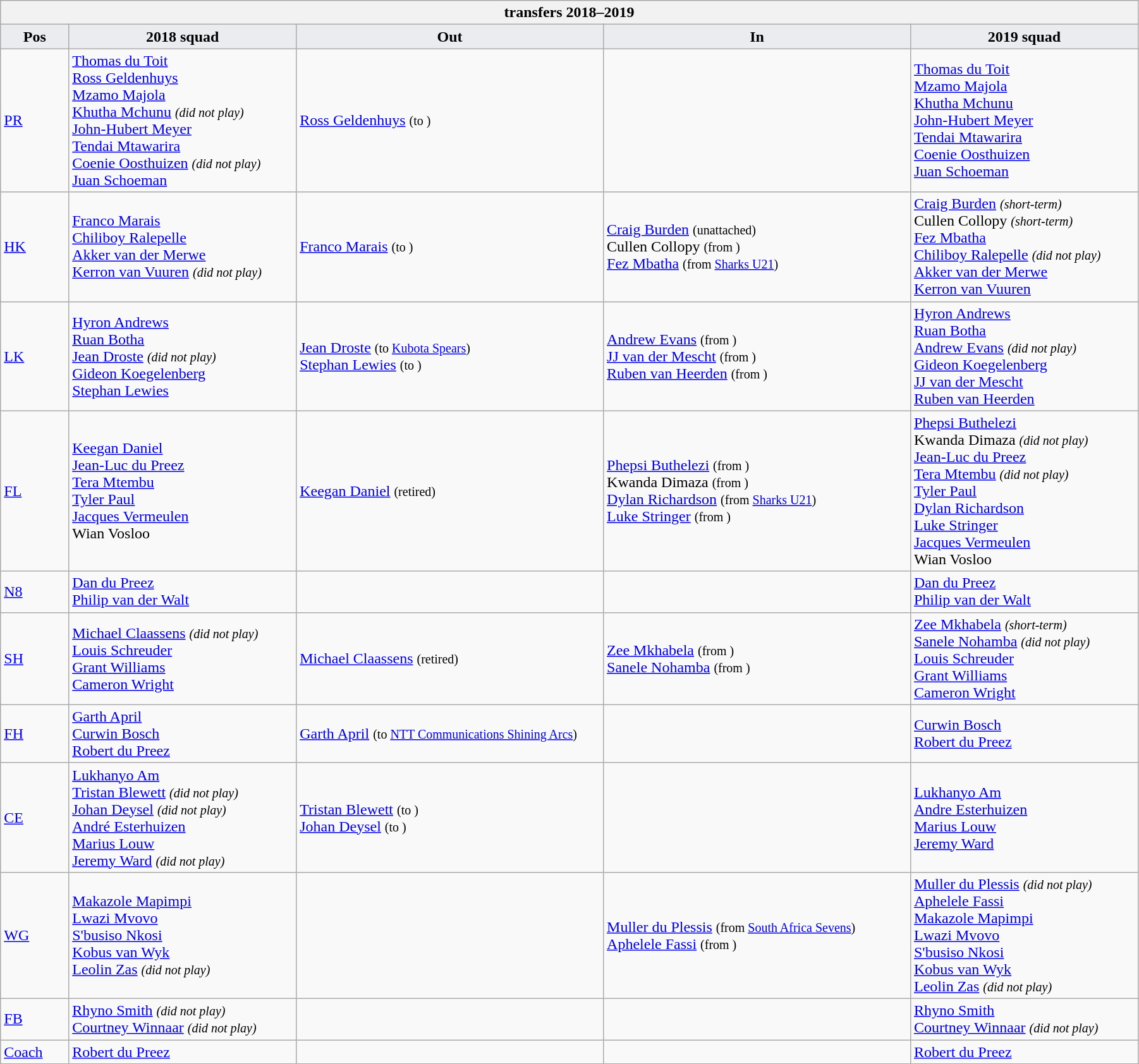<table class="wikitable" style="text-align: left; width:95%">
<tr>
<th colspan="100%"> transfers 2018–2019</th>
</tr>
<tr>
<th style="background:#ebecf0; width:6%;">Pos</th>
<th style="background:#ebecf0; width:20%;">2018 squad</th>
<th style="background:#ebecf0; width:27%;">Out</th>
<th style="background:#ebecf0; width:27%;">In</th>
<th style="background:#ebecf0; width:20%;">2019 squad</th>
</tr>
<tr>
<td><a href='#'>PR</a></td>
<td> <a href='#'>Thomas du Toit</a> <br> <a href='#'>Ross Geldenhuys</a> <br> <a href='#'>Mzamo Majola</a> <br> <a href='#'>Khutha Mchunu</a> <small><em>(did not play)</em></small> <br> <a href='#'>John-Hubert Meyer</a> <br> <a href='#'>Tendai Mtawarira</a> <br> <a href='#'>Coenie Oosthuizen</a> <small><em>(did not play)</em></small> <br> <a href='#'>Juan Schoeman</a></td>
<td>  <a href='#'>Ross Geldenhuys</a> <small>(to )</small></td>
<td></td>
<td> <a href='#'>Thomas du Toit</a> <br> <a href='#'>Mzamo Majola</a> <br> <a href='#'>Khutha Mchunu</a> <br> <a href='#'>John-Hubert Meyer</a> <br> <a href='#'>Tendai Mtawarira</a> <br> <a href='#'>Coenie Oosthuizen</a> <br> <a href='#'>Juan Schoeman</a></td>
</tr>
<tr>
<td><a href='#'>HK</a></td>
<td> <a href='#'>Franco Marais</a> <br> <a href='#'>Chiliboy Ralepelle</a> <br> <a href='#'>Akker van der Merwe</a> <br> <a href='#'>Kerron van Vuuren</a> <small><em>(did not play)</em></small></td>
<td>  <a href='#'>Franco Marais</a> <small>(to )</small></td>
<td>  <a href='#'>Craig Burden</a> <small>(unattached)</small> <br>  Cullen Collopy <small>(from )</small> <br>  <a href='#'>Fez Mbatha</a> <small>(from <a href='#'>Sharks U21</a>)</small></td>
<td> <a href='#'>Craig Burden</a> <small><em>(short-term)</em></small> <br> Cullen Collopy <small><em>(short-term)</em></small> <br> <a href='#'>Fez Mbatha</a> <br> <a href='#'>Chiliboy Ralepelle</a> <small><em>(did not play)</em></small> <br> <a href='#'>Akker van der Merwe</a> <br> <a href='#'>Kerron van Vuuren</a></td>
</tr>
<tr>
<td><a href='#'>LK</a></td>
<td> <a href='#'>Hyron Andrews</a> <br> <a href='#'>Ruan Botha</a> <br> <a href='#'>Jean Droste</a> <small><em>(did not play)</em></small> <br> <a href='#'>Gideon Koegelenberg</a> <br> <a href='#'>Stephan Lewies</a></td>
<td>  <a href='#'>Jean Droste</a> <small>(to  <a href='#'>Kubota Spears</a>)</small> <br>  <a href='#'>Stephan Lewies</a> <small>(to )</small></td>
<td>  <a href='#'>Andrew Evans</a> <small>(from )</small> <br>  <a href='#'>JJ van der Mescht</a> <small>(from )</small> <br>  <a href='#'>Ruben van Heerden</a> <small>(from )</small></td>
<td> <a href='#'>Hyron Andrews</a> <br> <a href='#'>Ruan Botha</a> <br> <a href='#'>Andrew Evans</a> <small><em>(did not play)</em></small> <br> <a href='#'>Gideon Koegelenberg</a> <br> <a href='#'>JJ van der Mescht</a> <br> <a href='#'>Ruben van Heerden</a></td>
</tr>
<tr>
<td><a href='#'>FL</a></td>
<td> <a href='#'>Keegan Daniel</a> <br> <a href='#'>Jean-Luc du Preez</a> <br> <a href='#'>Tera Mtembu</a> <br> <a href='#'>Tyler Paul</a> <br> <a href='#'>Jacques Vermeulen</a> <br> Wian Vosloo</td>
<td>  <a href='#'>Keegan Daniel</a> <small>(retired)</small></td>
<td>  <a href='#'>Phepsi Buthelezi</a> <small>(from )</small> <br>  Kwanda Dimaza <small>(from )</small> <br>  <a href='#'>Dylan Richardson</a> <small>(from <a href='#'>Sharks U21</a>)</small> <br>  <a href='#'>Luke Stringer</a> <small>(from )</small></td>
<td> <a href='#'>Phepsi Buthelezi</a> <br> Kwanda Dimaza <small><em>(did not play)</em></small> <br> <a href='#'>Jean-Luc du Preez</a> <br> <a href='#'>Tera Mtembu</a> <small><em>(did not play)</em></small> <br> <a href='#'>Tyler Paul</a> <br> <a href='#'>Dylan Richardson</a> <br> <a href='#'>Luke Stringer</a> <br> <a href='#'>Jacques Vermeulen</a> <br> Wian Vosloo</td>
</tr>
<tr>
<td><a href='#'>N8</a></td>
<td> <a href='#'>Dan du Preez</a> <br> <a href='#'>Philip van der Walt</a></td>
<td></td>
<td></td>
<td> <a href='#'>Dan du Preez</a> <br> <a href='#'>Philip van der Walt</a></td>
</tr>
<tr>
<td><a href='#'>SH</a></td>
<td> <a href='#'>Michael Claassens</a> <small><em>(did not play)</em></small> <br> <a href='#'>Louis Schreuder</a> <br> <a href='#'>Grant Williams</a> <br> <a href='#'>Cameron Wright</a></td>
<td>  <a href='#'>Michael Claassens</a> <small>(retired)</small></td>
<td>  <a href='#'>Zee Mkhabela</a> <small>(from )</small> <br>  <a href='#'>Sanele Nohamba</a> <small>(from )</small></td>
<td> <a href='#'>Zee Mkhabela</a> <small><em>(short-term)</em></small> <br> <a href='#'>Sanele Nohamba</a> <small><em>(did not play)</em></small> <br> <a href='#'>Louis Schreuder</a> <br> <a href='#'>Grant Williams</a> <br> <a href='#'>Cameron Wright</a></td>
</tr>
<tr>
<td><a href='#'>FH</a></td>
<td> <a href='#'>Garth April</a> <br> <a href='#'>Curwin Bosch</a> <br> <a href='#'>Robert du Preez</a></td>
<td>  <a href='#'>Garth April</a> <small>(to  <a href='#'>NTT Communications Shining Arcs</a>)</small></td>
<td></td>
<td> <a href='#'>Curwin Bosch</a> <br> <a href='#'>Robert du Preez</a></td>
</tr>
<tr>
<td><a href='#'>CE</a></td>
<td> <a href='#'>Lukhanyo Am</a> <br> <a href='#'>Tristan Blewett</a> <small><em>(did not play)</em></small> <br> <a href='#'>Johan Deysel</a> <small><em>(did not play)</em></small> <br> <a href='#'>André Esterhuizen</a> <br> <a href='#'>Marius Louw</a> <br> <a href='#'>Jeremy Ward</a> <small><em>(did not play)</em></small></td>
<td>  <a href='#'>Tristan Blewett</a> <small>(to )</small> <br>  <a href='#'>Johan Deysel</a> <small>(to )</small></td>
<td></td>
<td> <a href='#'>Lukhanyo Am</a> <br> <a href='#'>Andre Esterhuizen</a> <br> <a href='#'>Marius Louw</a> <br> <a href='#'>Jeremy Ward</a></td>
</tr>
<tr>
<td><a href='#'>WG</a></td>
<td> <a href='#'>Makazole Mapimpi</a> <br> <a href='#'>Lwazi Mvovo</a> <br> <a href='#'>S'busiso Nkosi</a> <br> <a href='#'>Kobus van Wyk</a> <br> <a href='#'>Leolin Zas</a> <small><em>(did not play)</em></small></td>
<td></td>
<td>  <a href='#'>Muller du Plessis</a> <small>(from <a href='#'>South Africa Sevens</a>)</small> <br>  <a href='#'>Aphelele Fassi</a> <small>(from )</small></td>
<td> <a href='#'>Muller du Plessis</a> <small><em>(did not play)</em></small> <br> <a href='#'>Aphelele Fassi</a> <br> <a href='#'>Makazole Mapimpi</a> <br> <a href='#'>Lwazi Mvovo</a> <br> <a href='#'>S'busiso Nkosi</a> <br> <a href='#'>Kobus van Wyk</a> <br> <a href='#'>Leolin Zas</a> <small><em>(did not play)</em></small></td>
</tr>
<tr>
<td><a href='#'>FB</a></td>
<td> <a href='#'>Rhyno Smith</a> <small><em>(did not play)</em></small> <br> <a href='#'>Courtney Winnaar</a> <small><em>(did not play)</em></small></td>
<td></td>
<td></td>
<td> <a href='#'>Rhyno Smith</a> <br> <a href='#'>Courtney Winnaar</a> <small><em>(did not play)</em></small></td>
</tr>
<tr>
<td><a href='#'>Coach</a></td>
<td> <a href='#'>Robert du Preez</a></td>
<td></td>
<td></td>
<td> <a href='#'>Robert du Preez</a></td>
</tr>
</table>
